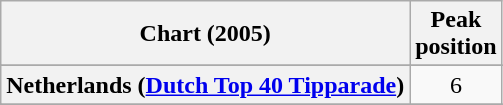<table class="wikitable sortable plainrowheaders">
<tr>
<th scope="col">Chart (2005)</th>
<th scope="col">Peak<br>position</th>
</tr>
<tr>
</tr>
<tr>
</tr>
<tr>
</tr>
<tr>
</tr>
<tr>
</tr>
<tr>
</tr>
<tr>
</tr>
<tr>
<th scope="row">Netherlands (<a href='#'>Dutch Top 40 Tipparade</a>)</th>
<td align="center">6</td>
</tr>
<tr>
</tr>
<tr>
</tr>
<tr>
</tr>
<tr>
</tr>
<tr>
</tr>
<tr>
</tr>
</table>
